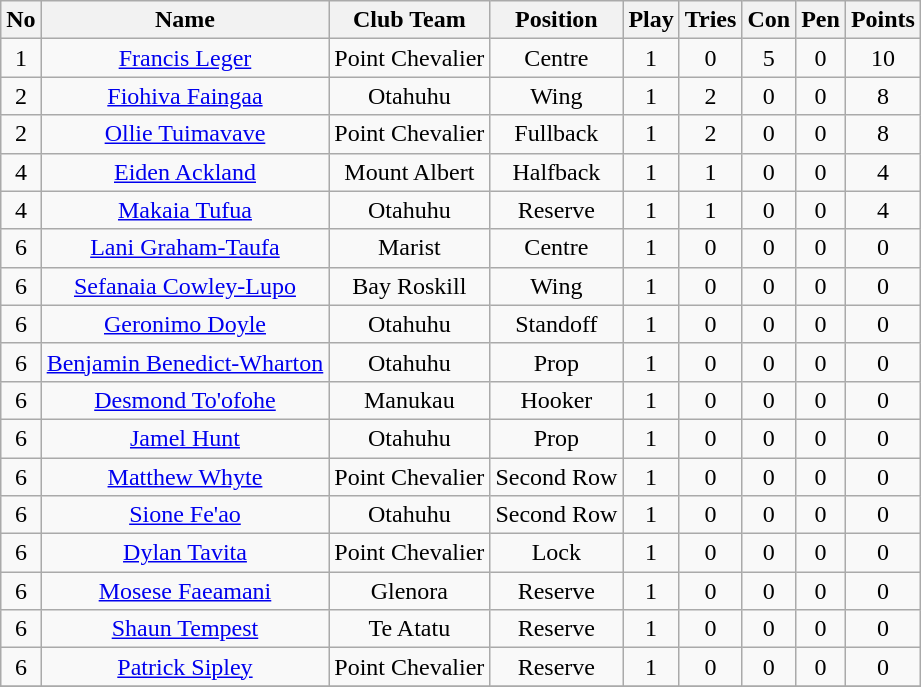<table class="wikitable sortable" style="text-align: center;">
<tr>
<th>No</th>
<th>Name</th>
<th>Club Team</th>
<th>Position</th>
<th>Play</th>
<th>Tries</th>
<th>Con</th>
<th>Pen</th>
<th>Points</th>
</tr>
<tr>
<td>1</td>
<td><a href='#'>Francis Leger</a></td>
<td>Point Chevalier</td>
<td>Centre</td>
<td>1</td>
<td>0</td>
<td>5</td>
<td>0</td>
<td>10</td>
</tr>
<tr>
<td>2</td>
<td><a href='#'>Fiohiva Faingaa</a></td>
<td>Otahuhu</td>
<td>Wing</td>
<td>1</td>
<td>2</td>
<td>0</td>
<td>0</td>
<td>8</td>
</tr>
<tr>
<td>2</td>
<td><a href='#'>Ollie Tuimavave</a></td>
<td>Point Chevalier</td>
<td>Fullback</td>
<td>1</td>
<td>2</td>
<td>0</td>
<td>0</td>
<td>8</td>
</tr>
<tr>
<td>4</td>
<td><a href='#'>Eiden Ackland</a></td>
<td>Mount Albert</td>
<td>Halfback</td>
<td>1</td>
<td>1</td>
<td>0</td>
<td>0</td>
<td>4</td>
</tr>
<tr>
<td>4</td>
<td><a href='#'>Makaia Tufua</a></td>
<td>Otahuhu</td>
<td>Reserve</td>
<td>1</td>
<td>1</td>
<td>0</td>
<td>0</td>
<td>4</td>
</tr>
<tr>
<td>6</td>
<td><a href='#'>Lani Graham-Taufa</a></td>
<td>Marist</td>
<td>Centre</td>
<td>1</td>
<td>0</td>
<td>0</td>
<td>0</td>
<td>0</td>
</tr>
<tr>
<td>6</td>
<td><a href='#'>Sefanaia Cowley-Lupo</a></td>
<td>Bay Roskill</td>
<td>Wing</td>
<td>1</td>
<td>0</td>
<td>0</td>
<td>0</td>
<td>0</td>
</tr>
<tr>
<td>6</td>
<td><a href='#'>Geronimo Doyle</a></td>
<td>Otahuhu</td>
<td>Standoff</td>
<td>1</td>
<td>0</td>
<td>0</td>
<td>0</td>
<td>0</td>
</tr>
<tr>
<td>6</td>
<td><a href='#'>Benjamin Benedict-Wharton</a></td>
<td>Otahuhu</td>
<td>Prop</td>
<td>1</td>
<td>0</td>
<td>0</td>
<td>0</td>
<td>0</td>
</tr>
<tr>
<td>6</td>
<td><a href='#'>Desmond To'ofohe</a></td>
<td>Manukau</td>
<td>Hooker</td>
<td>1</td>
<td>0</td>
<td>0</td>
<td>0</td>
<td>0</td>
</tr>
<tr>
<td>6</td>
<td><a href='#'>Jamel Hunt</a></td>
<td>Otahuhu</td>
<td>Prop</td>
<td>1</td>
<td>0</td>
<td>0</td>
<td>0</td>
<td>0</td>
</tr>
<tr>
<td>6</td>
<td><a href='#'>Matthew Whyte</a></td>
<td>Point Chevalier</td>
<td>Second Row</td>
<td>1</td>
<td>0</td>
<td>0</td>
<td>0</td>
<td>0</td>
</tr>
<tr>
<td>6</td>
<td><a href='#'>Sione Fe'ao</a></td>
<td>Otahuhu</td>
<td>Second Row</td>
<td>1</td>
<td>0</td>
<td>0</td>
<td>0</td>
<td>0</td>
</tr>
<tr>
<td>6</td>
<td><a href='#'>Dylan Tavita</a></td>
<td>Point Chevalier</td>
<td>Lock</td>
<td>1</td>
<td>0</td>
<td>0</td>
<td>0</td>
<td>0</td>
</tr>
<tr>
<td>6</td>
<td><a href='#'>Mosese Faeamani</a></td>
<td>Glenora</td>
<td>Reserve</td>
<td>1</td>
<td>0</td>
<td>0</td>
<td>0</td>
<td>0</td>
</tr>
<tr>
<td>6</td>
<td><a href='#'>Shaun Tempest</a></td>
<td>Te Atatu</td>
<td>Reserve</td>
<td>1</td>
<td>0</td>
<td>0</td>
<td>0</td>
<td>0</td>
</tr>
<tr>
<td>6</td>
<td><a href='#'>Patrick Sipley</a></td>
<td>Point Chevalier</td>
<td>Reserve</td>
<td>1</td>
<td>0</td>
<td>0</td>
<td>0</td>
<td>0</td>
</tr>
<tr>
</tr>
</table>
